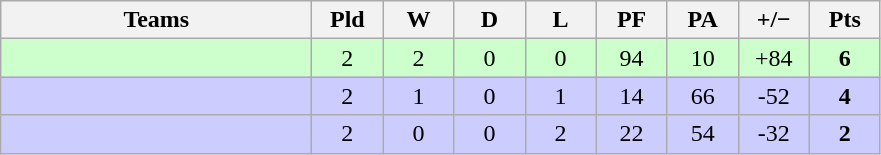<table class="wikitable" style="text-align: center;">
<tr>
<th width="200">Teams</th>
<th width="40">Pld</th>
<th width="40">W</th>
<th width="40">D</th>
<th width="40">L</th>
<th width="40">PF</th>
<th width="40">PA</th>
<th width="40">+/−</th>
<th width="40">Pts</th>
</tr>
<tr bgcolor=ccffcc>
<td align=left></td>
<td>2</td>
<td>2</td>
<td>0</td>
<td>0</td>
<td>94</td>
<td>10</td>
<td>+84</td>
<td><strong>6</strong></td>
</tr>
<tr bgcolor=ccccff>
<td align=left></td>
<td>2</td>
<td>1</td>
<td>0</td>
<td>1</td>
<td>14</td>
<td>66</td>
<td>-52</td>
<td><strong>4</strong></td>
</tr>
<tr bgcolor=ccccff>
<td align=left></td>
<td>2</td>
<td>0</td>
<td>0</td>
<td>2</td>
<td>22</td>
<td>54</td>
<td>-32</td>
<td><strong>2</strong></td>
</tr>
</table>
